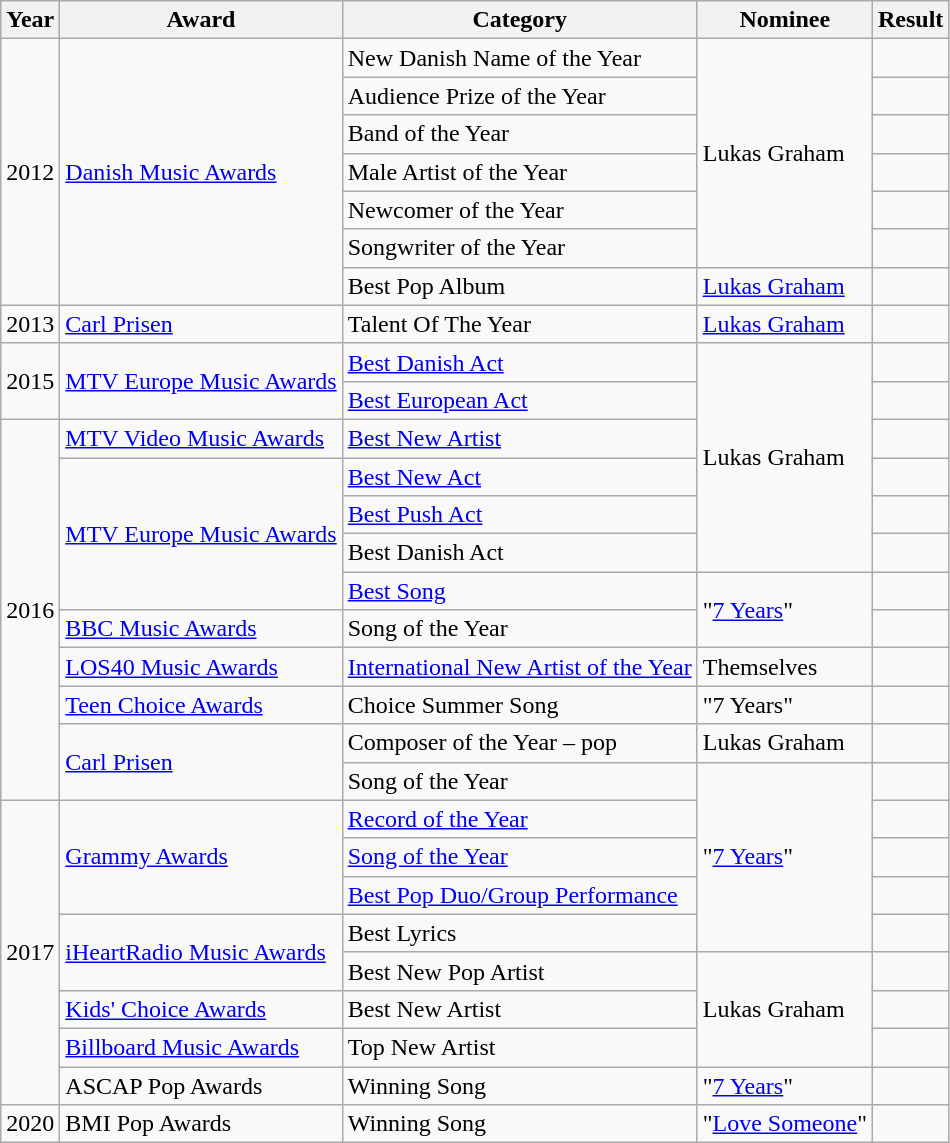<table class="wikitable">
<tr>
<th>Year</th>
<th>Award</th>
<th>Category</th>
<th>Nominee</th>
<th>Result</th>
</tr>
<tr>
<td rowspan="7">2012</td>
<td rowspan="7"><a href='#'>Danish Music Awards</a></td>
<td>New Danish Name of the Year</td>
<td rowspan="6">Lukas Graham</td>
<td></td>
</tr>
<tr>
<td>Audience Prize of the Year</td>
<td></td>
</tr>
<tr>
<td>Band of the Year</td>
<td></td>
</tr>
<tr>
<td>Male Artist of the Year</td>
<td></td>
</tr>
<tr>
<td>Newcomer of the Year</td>
<td></td>
</tr>
<tr>
<td>Songwriter of the Year</td>
<td></td>
</tr>
<tr>
<td>Best Pop Album</td>
<td><a href='#'>Lukas Graham</a></td>
<td></td>
</tr>
<tr>
<td>2013</td>
<td><a href='#'>Carl Prisen</a></td>
<td>Talent Of The Year</td>
<td><a href='#'>Lukas Graham</a></td>
<td></td>
</tr>
<tr>
<td rowspan="2">2015</td>
<td rowspan="2"><a href='#'>MTV Europe Music Awards</a></td>
<td><a href='#'>Best Danish Act</a></td>
<td rowspan="6">Lukas Graham</td>
<td></td>
</tr>
<tr>
<td><a href='#'>Best European Act</a></td>
<td></td>
</tr>
<tr>
<td rowspan="10">2016</td>
<td><a href='#'>MTV Video Music Awards</a></td>
<td><a href='#'>Best New Artist</a></td>
<td></td>
</tr>
<tr>
<td rowspan="4"><a href='#'>MTV Europe Music Awards</a></td>
<td><a href='#'>Best New Act</a></td>
<td></td>
</tr>
<tr>
<td><a href='#'>Best Push Act</a></td>
<td></td>
</tr>
<tr>
<td>Best Danish Act</td>
<td></td>
</tr>
<tr>
<td><a href='#'>Best Song</a></td>
<td rowspan="2">"<a href='#'>7 Years</a>"</td>
<td></td>
</tr>
<tr>
<td><a href='#'>BBC Music Awards</a></td>
<td>Song of the Year</td>
<td></td>
</tr>
<tr>
<td><a href='#'>LOS40 Music Awards</a></td>
<td><a href='#'>International New Artist of the Year</a></td>
<td>Themselves</td>
<td></td>
</tr>
<tr>
<td rowspan="1"><a href='#'>Teen Choice Awards</a></td>
<td rowspan="1">Choice Summer Song</td>
<td>"7 Years"</td>
<td></td>
</tr>
<tr>
<td rowspan="2"><a href='#'>Carl Prisen</a></td>
<td>Composer of the Year – pop</td>
<td>Lukas Graham</td>
<td></td>
</tr>
<tr>
<td>Song of the Year</td>
<td rowspan="5">"<a href='#'>7 Years</a>"</td>
<td></td>
</tr>
<tr>
<td rowspan="8">2017</td>
<td rowspan="3"><a href='#'>Grammy Awards</a></td>
<td><a href='#'>Record of the Year</a></td>
<td></td>
</tr>
<tr>
<td><a href='#'>Song of the Year</a></td>
<td></td>
</tr>
<tr>
<td><a href='#'>Best Pop Duo/Group Performance</a></td>
<td></td>
</tr>
<tr>
<td rowspan="2"><a href='#'>iHeartRadio Music Awards</a></td>
<td>Best Lyrics</td>
<td></td>
</tr>
<tr>
<td>Best New Pop Artist</td>
<td rowspan="3">Lukas Graham</td>
<td></td>
</tr>
<tr>
<td><a href='#'>Kids' Choice Awards</a></td>
<td>Best New Artist</td>
<td></td>
</tr>
<tr>
<td><a href='#'>Billboard Music Awards</a></td>
<td>Top New Artist</td>
<td></td>
</tr>
<tr>
<td 2017 ASCAP Pop Awards>ASCAP Pop Awards</td>
<td>Winning Song</td>
<td>"<a href='#'>7 Years</a>"</td>
<td></td>
</tr>
<tr>
<td rowspan="8">2020</td>
<td 2020 BMI Pop Awards>BMI Pop Awards</td>
<td>Winning Song</td>
<td>"<a href='#'>Love Someone</a>"</td>
<td></td>
</tr>
</table>
